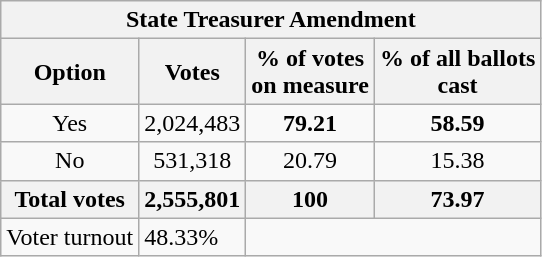<table class="wikitable">
<tr>
<th colspan=4 text align=center>State Treasurer Amendment</th>
</tr>
<tr>
<th>Option</th>
<th>Votes</th>
<th>% of votes<br>on measure</th>
<th>% of all ballots<br>cast</th>
</tr>
<tr>
<td text align=center>Yes</td>
<td text align=center>2,024,483</td>
<td text align=center><strong>79.21</strong></td>
<td text align=center><strong>58.59</strong></td>
</tr>
<tr>
<td text align=center>No</td>
<td text align=center>531,318</td>
<td text align=center>20.79</td>
<td text align=center>15.38</td>
</tr>
<tr>
<th text align=center>Total votes</th>
<th text align=center><strong>2,555,801</strong></th>
<th text align=center><strong>100</strong></th>
<th text align=center><strong>73.97</strong></th>
</tr>
<tr>
<td>Voter turnout</td>
<td>48.33%</td>
</tr>
</table>
